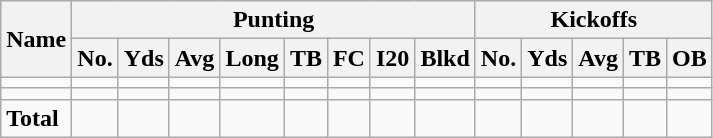<table class="wikitable" style="white-space:nowrap;">
<tr>
<th rowspan="2">Name</th>
<th colspan="8">Punting</th>
<th colspan="5">Kickoffs</th>
</tr>
<tr>
<th>No.</th>
<th>Yds</th>
<th>Avg</th>
<th>Long</th>
<th>TB</th>
<th>FC</th>
<th>I20</th>
<th>Blkd</th>
<th>No.</th>
<th>Yds</th>
<th>Avg</th>
<th>TB</th>
<th>OB</th>
</tr>
<tr>
<td></td>
<td></td>
<td></td>
<td></td>
<td></td>
<td></td>
<td></td>
<td></td>
<td></td>
<td></td>
<td></td>
<td></td>
<td></td>
<td></td>
</tr>
<tr>
<td></td>
<td></td>
<td></td>
<td></td>
<td></td>
<td></td>
<td></td>
<td></td>
<td></td>
<td></td>
<td></td>
<td></td>
<td></td>
<td></td>
</tr>
<tr>
<td><strong>Total</strong></td>
<td></td>
<td></td>
<td></td>
<td></td>
<td></td>
<td></td>
<td></td>
<td></td>
<td></td>
<td></td>
<td></td>
<td></td>
<td></td>
</tr>
</table>
